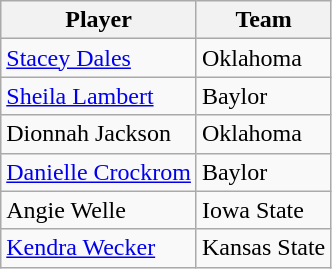<table class="wikitable">
<tr>
<th>Player</th>
<th>Team</th>
</tr>
<tr>
<td><a href='#'>Stacey Dales</a></td>
<td>Oklahoma</td>
</tr>
<tr>
<td><a href='#'>Sheila Lambert</a></td>
<td>Baylor</td>
</tr>
<tr>
<td>Dionnah Jackson</td>
<td>Oklahoma</td>
</tr>
<tr>
<td><a href='#'>Danielle Crockrom</a></td>
<td>Baylor</td>
</tr>
<tr>
<td>Angie Welle</td>
<td>Iowa State</td>
</tr>
<tr>
<td><a href='#'>Kendra Wecker</a></td>
<td>Kansas State</td>
</tr>
</table>
